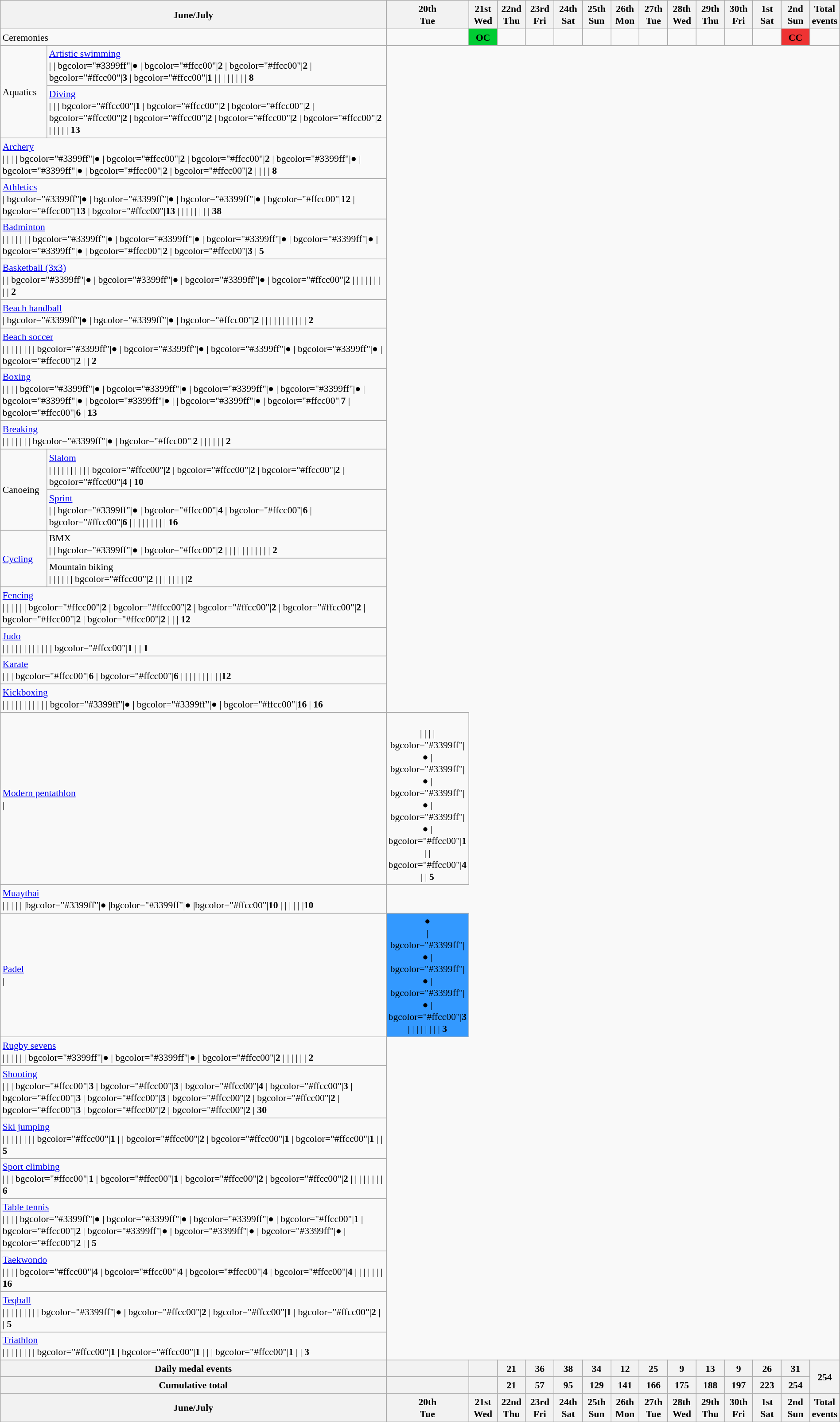<table class="wikitable" style="text-align:center; margin:0.5em auto; font-size:90%; line-height:1.25em">
<tr>
<th colspan=2>June/July</th>
<th style="width:2.5em">20th<br>Tue</th>
<th style="width:2.5em">21st<br>Wed</th>
<th style="width:2.5em">22nd<br>Thu</th>
<th style="width:2.5em">23rd<br>Fri</th>
<th style="width:2.5em">24th<br>Sat</th>
<th style="width:2.5em">25th<br>Sun</th>
<th style="width:2.5em">26th<br>Mon</th>
<th style="width:2.5em">27th<br>Tue</th>
<th style="width:2.5em">28th<br>Wed</th>
<th style="width:2.5em">29th<br>Thu</th>
<th style="width:2.5em">30th<br>Fri</th>
<th style="width:2.5em">1st<br>Sat</th>
<th style="width:2.5em">2nd<br>Sun</th>
<th><strong>Total<br>events</strong></th>
</tr>
<tr>
<td colspan=2 align=left>Ceremonies</td>
<td></td>
<td bgcolor=#00cc33 align=center><strong>OC</strong></td>
<td></td>
<td></td>
<td></td>
<td></td>
<td></td>
<td></td>
<td></td>
<td></td>
<td></td>
<td></td>
<td bgcolor=#ee3333 align=center><strong>CC</strong></td>
<td></td>
</tr>
<tr>
<td rowspan=2 align=left>Aquatics</td>
<td align=left> <a href='#'>Artistic swimming</a><br>|
| bgcolor="#3399ff"|●
| bgcolor="#ffcc00"|<strong>2</strong>
| bgcolor="#ffcc00"|<strong>2</strong>
| bgcolor="#ffcc00"|<strong>3</strong>
| bgcolor="#ffcc00"|<strong>1</strong>
|
|
|
|
|
|
|
| <strong>8</strong></td>
</tr>
<tr>
<td align=left> <a href='#'>Diving</a><br>|
|
| bgcolor="#ffcc00"|<strong>1</strong>
| bgcolor="#ffcc00"|<strong>2</strong>
| bgcolor="#ffcc00"|<strong>2</strong>
| bgcolor="#ffcc00"|<strong>2</strong>
| bgcolor="#ffcc00"|<strong>2</strong>
| bgcolor="#ffcc00"|<strong>2</strong>
| bgcolor="#ffcc00"|<strong>2</strong>
|
|
|
|
| <strong>13</strong></td>
</tr>
<tr>
<td colspan=2 align=left> <a href='#'>Archery</a><br>|
|
|
| bgcolor="#3399ff"|●
| bgcolor="#ffcc00"|<strong>2</strong>
| bgcolor="#ffcc00"|<strong>2</strong>
| bgcolor="#3399ff"|●
| bgcolor="#3399ff"|●
| bgcolor="#ffcc00"|<strong>2</strong>
| bgcolor="#ffcc00"|<strong>2</strong>
|
|
|
| <strong>8</strong></td>
</tr>
<tr>
<td colspan=2 align=left> <a href='#'>Athletics</a><br>| bgcolor="#3399ff"|●
| bgcolor="#3399ff"|●
| bgcolor="#3399ff"|●
| bgcolor="#ffcc00"|<strong>12</strong>
| bgcolor="#ffcc00"|<strong>13</strong>
| bgcolor="#ffcc00"|<strong>13</strong>
|
|
|
|
|
|
|
| <strong>38</strong></td>
</tr>
<tr>
<td colspan=2 align=left> <a href='#'>Badminton</a><br>|
|
|
|
|
|
| bgcolor="#3399ff"|●
| bgcolor="#3399ff"|●
| bgcolor="#3399ff"|●
| bgcolor="#3399ff"|●
| bgcolor="#3399ff"|●
| bgcolor="#ffcc00"|<strong>2</strong>
| bgcolor="#ffcc00"|<strong>3</strong>
| <strong>5</strong></td>
</tr>
<tr>
<td colspan=2 align=left> <a href='#'>Basketball (3x3)</a><br>|
| bgcolor="#3399ff"|●
| bgcolor="#3399ff"|●
| bgcolor="#3399ff"|●
| bgcolor="#ffcc00"|<strong>2</strong>
|
|
|
|
|
|
|
|
| <strong>2</strong></td>
</tr>
<tr>
<td colspan=2 align=left> <a href='#'>Beach handball</a><br>| bgcolor="#3399ff"|●
| bgcolor="#3399ff"|●
| bgcolor="#ffcc00"|<strong>2</strong>
|
|
|
|
|
|
|
|
|
|
| <strong>2</strong></td>
</tr>
<tr>
<td colspan=2 align=left> <a href='#'>Beach soccer</a><br>|
|
|
|
|
|
|
| bgcolor="#3399ff"|●
| bgcolor="#3399ff"|●
| bgcolor="#3399ff"|●
| bgcolor="#3399ff"|●
| bgcolor="#ffcc00"|<strong>2</strong>
|
| <strong>2</strong></td>
</tr>
<tr>
<td colspan=2 align=left> <a href='#'>Boxing</a><br>|
|
|
| bgcolor="#3399ff"|●
| bgcolor="#3399ff"|●
| bgcolor="#3399ff"|●
| bgcolor="#3399ff"|●
| bgcolor="#3399ff"|●
| bgcolor="#3399ff"|●
|
| bgcolor="#3399ff"|●
| bgcolor="#ffcc00"|<strong>7</strong>
| bgcolor="#ffcc00"|<strong>6</strong>
| <strong>13</strong></td>
</tr>
<tr>
<td colspan=2 align=left> <a href='#'>Breaking</a><br>|
|
|
|
|
|
| bgcolor="#3399ff"|●
| bgcolor="#ffcc00"|<strong>2</strong>
|
|
|
|
|
| <strong>2</strong></td>
</tr>
<tr>
<td rowspan=2 align=left>Canoeing</td>
<td align=left> <a href='#'>Slalom</a><br>|
|
|
|
|
|
|
|
|
| bgcolor="#ffcc00"|<strong>2</strong>
| bgcolor="#ffcc00"|<strong>2</strong>
| bgcolor="#ffcc00"|<strong>2</strong>
| bgcolor="#ffcc00"|<strong>4</strong>
| <strong>10</strong></td>
</tr>
<tr>
<td align=left> <a href='#'>Sprint</a><br>|
| bgcolor="#3399ff"|●
| bgcolor="#ffcc00"|<strong>4</strong>
| bgcolor="#ffcc00"|<strong>6</strong>
| bgcolor="#ffcc00"|<strong>6</strong>
|
|
|
|
|
|
|
|
| <strong>16</strong></td>
</tr>
<tr>
<td rowspan=2 align=left><a href='#'>Cycling</a></td>
<td align=left> BMX<br>|
| bgcolor="#3399ff"|●
| bgcolor="#ffcc00"|<strong>2</strong>
|
|
|
|
|
|
|
|
|
|
| <strong>2</strong></td>
</tr>
<tr>
<td align=left> Mountain biking<br>|
|
|
|
|
| bgcolor="#ffcc00"|<strong>2</strong>
|
|
|
|
|
|
|
|<strong>2</strong></td>
</tr>
<tr>
<td colspan=2 align=left> <a href='#'>Fencing</a><br>|
|
|
|
|
| bgcolor="#ffcc00"|<strong>2</strong>
| bgcolor="#ffcc00"|<strong>2</strong>
| bgcolor="#ffcc00"|<strong>2</strong>
| bgcolor="#ffcc00"|<strong>2</strong>
| bgcolor="#ffcc00"|<strong>2</strong>
| bgcolor="#ffcc00"|<strong>2</strong>
|
|
| <strong>12</strong></td>
</tr>
<tr>
<td colspan=2 align=left> <a href='#'>Judo</a><br>|
|
|
|
|
|
|
|
|
|
|
| bgcolor="#ffcc00"|<strong>1</strong>
|
| <strong>1</strong></td>
</tr>
<tr>
<td colspan=2 align=left> <a href='#'>Karate</a><br>|
|
| bgcolor="#ffcc00"|<strong>6</strong>
| bgcolor="#ffcc00"|<strong>6</strong>
|
|
|
|
|
|
|
|
|
|<strong>12</strong></td>
</tr>
<tr>
<td colspan=2 align=left> <a href='#'>Kickboxing</a><br>|
|
|
|
|
|
|
|
|
|
| bgcolor="#3399ff"|●
| bgcolor="#3399ff"|●
| bgcolor="#ffcc00"|<strong>16</strong>
| <strong>16</strong></td>
</tr>
<tr>
<td colspan=2 align=left> <a href='#'>Modern pentathlon</a><br>|
</td>
<td><br>|
|
|
| bgcolor="#3399ff"|●
| bgcolor="#3399ff"|●
| bgcolor="#3399ff"|●
| bgcolor="#3399ff"|●
| bgcolor="#ffcc00"|<strong>1</strong>
|
| bgcolor="#ffcc00"|<strong>4</strong>
|
| <strong>5</strong></td>
</tr>
<tr>
<td colspan=2 align=left> <a href='#'>Muaythai</a><br>|
|
|
|
|
|bgcolor="#3399ff"|●
|bgcolor="#3399ff"|●
|bgcolor="#ffcc00"|<strong>10</strong>
|
|
|
|
|
|<strong>10</strong></td>
</tr>
<tr>
<td colspan=2 align=left> <a href='#'>Padel</a><br>|
</td>
<td bgcolor="#3399ff">●<br>| bgcolor="#3399ff"|●
| bgcolor="#3399ff"|●
| bgcolor="#3399ff"|●
| bgcolor="#ffcc00"|<strong>3</strong>
|
|
|
|
|
|
|
| <strong>3</strong></td>
</tr>
<tr>
<td colspan=2 align=left> <a href='#'>Rugby sevens</a><br>|
|
|
|
|
| bgcolor="#3399ff"|●
| bgcolor="#3399ff"|●
| bgcolor="#ffcc00"|<strong>2</strong>
|
|
|
|
|
| <strong>2</strong></td>
</tr>
<tr>
<td colspan=2 align=left> <a href='#'>Shooting</a><br>|
|
| bgcolor="#ffcc00"|<strong>3</strong>
| bgcolor="#ffcc00"|<strong>3</strong>
| bgcolor="#ffcc00"|<strong>4</strong>
| bgcolor="#ffcc00"|<strong>3</strong>
| bgcolor="#ffcc00"|<strong>3</strong>
| bgcolor="#ffcc00"|<strong>3</strong>
| bgcolor="#ffcc00"|<strong>2</strong>
| bgcolor="#ffcc00"|<strong>2</strong>
| bgcolor="#ffcc00"|<strong>3</strong>
| bgcolor="#ffcc00"|<strong>2</strong>
| bgcolor="#ffcc00"|<strong>2</strong>
| <strong>30</strong></td>
</tr>
<tr>
<td colspan=2 align=left> <a href='#'>Ski jumping</a><br>|
|
|
|
|
|
|
| bgcolor="#ffcc00"|<strong>1</strong>
|
| bgcolor="#ffcc00"|<strong>2</strong>
| bgcolor="#ffcc00"|<strong>1</strong>
| bgcolor="#ffcc00"|<strong>1</strong>
|
| <strong>5</strong></td>
</tr>
<tr>
<td colspan=2 align=left> <a href='#'>Sport climbing</a><br>|
|
| bgcolor="#ffcc00"|<strong>1</strong>
| bgcolor="#ffcc00"|<strong>1</strong>
| bgcolor="#ffcc00"|<strong>2</strong>
| bgcolor="#ffcc00"|<strong>2</strong>
|
|
|
|
|
|
|
| <strong>6</strong></td>
</tr>
<tr>
<td colspan=2 align=left> <a href='#'>Table tennis</a><br>|
|
|
| bgcolor="#3399ff"|●
| bgcolor="#3399ff"|●
| bgcolor="#3399ff"|●
| bgcolor="#ffcc00"|<strong>1</strong>
| bgcolor="#ffcc00"|<strong>2</strong>
| bgcolor="#3399ff"|●
| bgcolor="#3399ff"|●
| bgcolor="#3399ff"|●
| bgcolor="#ffcc00"|<strong>2</strong>
|
| <strong>5</strong></td>
</tr>
<tr>
<td colspan=2 align=left> <a href='#'>Taekwondo</a><br>|
|
|
| bgcolor="#ffcc00"|<strong>4</strong>
| bgcolor="#ffcc00"|<strong>4</strong>
| bgcolor="#ffcc00"|<strong>4</strong>
| bgcolor="#ffcc00"|<strong>4</strong>
|
|
|
|
|
|
| <strong>16</strong></td>
</tr>
<tr>
<td colspan=2 align=left> <a href='#'>Teqball</a><br>|
|
|
|
|
|
|
|
| bgcolor="#3399ff"|●
| bgcolor="#ffcc00"|<strong>2</strong>
| bgcolor="#ffcc00"|<strong>1</strong>
| bgcolor="#ffcc00"|<strong>2</strong>
|
| <strong>5</strong></td>
</tr>
<tr>
<td colspan=2 align=left> <a href='#'>Triathlon</a><br>|
|
|
|
|
|
|
| bgcolor="#ffcc00"|<strong>1</strong>
| bgcolor="#ffcc00"|<strong>1</strong>
|
|
| bgcolor="#ffcc00"|<strong>1</strong>
|
| <strong>3</strong></td>
</tr>
<tr>
<th colspan=2>Daily medal events</th>
<th></th>
<th></th>
<th>21</th>
<th>36</th>
<th>38</th>
<th>34</th>
<th>12</th>
<th>25</th>
<th>9</th>
<th>13</th>
<th>9</th>
<th>26</th>
<th>31</th>
<th rowspan=2>254</th>
</tr>
<tr>
<th colspan=2><strong>Cumulative total</strong></th>
<th></th>
<th></th>
<th>21</th>
<th>57</th>
<th>95</th>
<th>129</th>
<th>141</th>
<th>166</th>
<th>175</th>
<th>188</th>
<th>197</th>
<th>223</th>
<th>254</th>
</tr>
<tr>
<th colspan=2>June/July</th>
<th style="width:2.5em">20th<br>Tue</th>
<th style="width:2.5em">21st<br>Wed</th>
<th style="width:2.5em">22nd<br>Thu</th>
<th style="width:2.5em">23rd<br>Fri</th>
<th style="width:2.5em">24th<br>Sat</th>
<th style="width:2.5em">25th<br>Sun</th>
<th style="width:2.5em">26th<br>Mon</th>
<th style="width:2.5em">27th<br>Tue</th>
<th style="width:2.5em">28th<br>Wed</th>
<th style="width:2.5em">29th<br>Thu</th>
<th style="width:2.5em">30th<br>Fri</th>
<th style="width:2.5em">1st<br>Sat</th>
<th style="width:2.5em">2nd<br>Sun</th>
<th><strong>Total<br>events</strong></th>
</tr>
</table>
